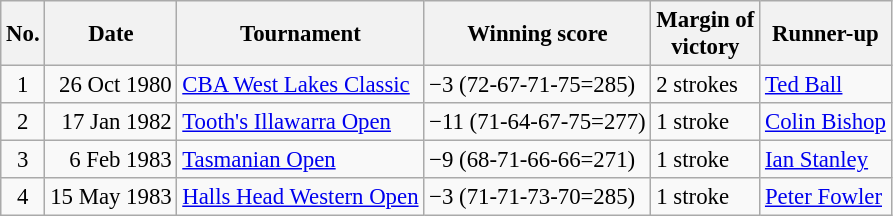<table class="wikitable" style="font-size:95%;">
<tr>
<th>No.</th>
<th>Date</th>
<th>Tournament</th>
<th>Winning score</th>
<th>Margin of<br>victory</th>
<th>Runner-up</th>
</tr>
<tr>
<td align=center>1</td>
<td align=right>26 Oct 1980</td>
<td><a href='#'>CBA West Lakes Classic</a></td>
<td>−3 (72-67-71-75=285)</td>
<td>2 strokes</td>
<td> <a href='#'>Ted Ball</a></td>
</tr>
<tr>
<td align=center>2</td>
<td align=right>17 Jan 1982</td>
<td><a href='#'>Tooth's Illawarra Open</a></td>
<td>−11 (71-64-67-75=277)</td>
<td>1 stroke</td>
<td> <a href='#'>Colin Bishop</a></td>
</tr>
<tr>
<td align=center>3</td>
<td align=right>6 Feb 1983</td>
<td><a href='#'>Tasmanian Open</a></td>
<td>−9 (68-71-66-66=271)</td>
<td>1 stroke</td>
<td> <a href='#'>Ian Stanley</a></td>
</tr>
<tr>
<td align=center>4</td>
<td align=right>15 May 1983</td>
<td><a href='#'>Halls Head Western Open</a></td>
<td>−3 (71-71-73-70=285)</td>
<td>1 stroke</td>
<td> <a href='#'>Peter Fowler</a></td>
</tr>
</table>
